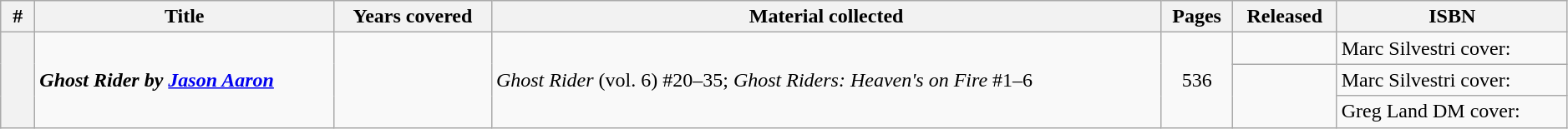<table class="wikitable sortable" width="99%">
<tr>
<th class="unsortable" width="20px">#</th>
<th>Title</th>
<th>Years covered</th>
<th class="unsortable">Material collected</th>
<th>Pages</th>
<th>Released</th>
<th class="unsortable">ISBN</th>
</tr>
<tr>
<th rowspan="3" style="background-color: light grey;"></th>
<td rowspan="3"><strong><em>Ghost Rider by <a href='#'>Jason Aaron</a></em></strong></td>
<td rowspan="3"></td>
<td rowspan="3"><em>Ghost Rider</em> (vol. 6) #20–35; <em>Ghost Riders: Heaven's on Fire</em> #1–6</td>
<td rowspan="3" style="text-align: center;">536</td>
<td></td>
<td>Marc Silvestri cover: </td>
</tr>
<tr>
<td rowspan="2"></td>
<td>Marc Silvestri cover: </td>
</tr>
<tr>
<td>Greg Land DM cover: </td>
</tr>
</table>
